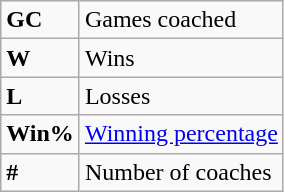<table class="wikitable">
<tr>
<td><strong>GC</strong></td>
<td>Games coached</td>
</tr>
<tr>
<td><strong>W</strong></td>
<td>Wins</td>
</tr>
<tr>
<td><strong>L</strong></td>
<td>Losses</td>
</tr>
<tr>
<td><strong>Win%</strong></td>
<td><a href='#'>Winning percentage</a></td>
</tr>
<tr>
<td><strong>#</strong></td>
<td>Number of coaches</td>
</tr>
</table>
